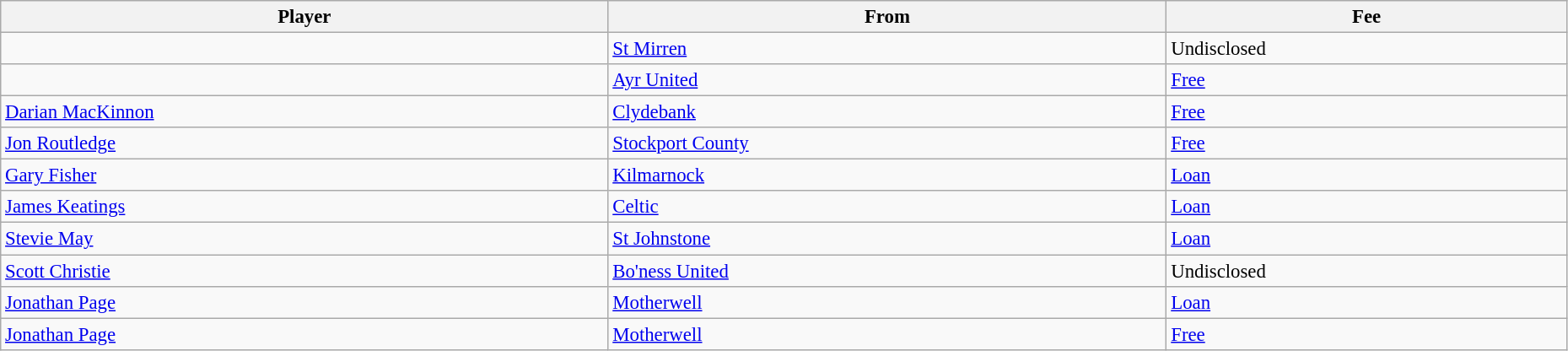<table class="wikitable" style="text-align:center; font-size:95%;width:98%; text-align:left">
<tr>
<th>Player</th>
<th>From</th>
<th>Fee</th>
</tr>
<tr>
<td> </td>
<td> <a href='#'>St Mirren</a></td>
<td>Undisclosed</td>
</tr>
<tr>
<td> </td>
<td> <a href='#'>Ayr United</a></td>
<td><a href='#'>Free</a></td>
</tr>
<tr>
<td> <a href='#'>Darian MacKinnon</a></td>
<td> <a href='#'>Clydebank</a></td>
<td><a href='#'>Free</a></td>
</tr>
<tr>
<td> <a href='#'>Jon Routledge</a></td>
<td> <a href='#'>Stockport County</a></td>
<td><a href='#'>Free</a></td>
</tr>
<tr>
<td> <a href='#'>Gary Fisher</a></td>
<td> <a href='#'>Kilmarnock</a></td>
<td><a href='#'>Loan</a></td>
</tr>
<tr>
<td> <a href='#'>James Keatings</a></td>
<td> <a href='#'>Celtic</a></td>
<td><a href='#'>Loan</a></td>
</tr>
<tr>
<td> <a href='#'>Stevie May</a></td>
<td> <a href='#'>St Johnstone</a></td>
<td><a href='#'>Loan</a></td>
</tr>
<tr>
<td> <a href='#'>Scott Christie</a></td>
<td> <a href='#'>Bo'ness United</a></td>
<td>Undisclosed</td>
</tr>
<tr>
<td> <a href='#'>Jonathan Page</a></td>
<td> <a href='#'>Motherwell</a></td>
<td><a href='#'>Loan</a></td>
</tr>
<tr>
<td> <a href='#'>Jonathan Page</a></td>
<td> <a href='#'>Motherwell</a></td>
<td><a href='#'>Free</a></td>
</tr>
</table>
